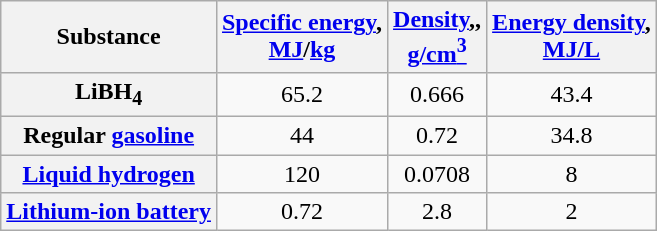<table class="wikitable" style="text-align:center">
<tr>
<th>Substance</th>
<th><a href='#'>Specific energy</a>,<br> <a href='#'>MJ</a>/<a href='#'>kg</a></th>
<th><a href='#'>Density</a>,,<br> <a href='#'>g/cm<sup>3</sup></a></th>
<th><a href='#'>Energy density</a>,<br> <a href='#'>MJ/L</a></th>
</tr>
<tr>
<th>LiBH<sub>4</sub></th>
<td>65.2 </td>
<td>0.666 </td>
<td>43.4 </td>
</tr>
<tr>
<th>Regular <a href='#'>gasoline</a></th>
<td>44 </td>
<td>0.72 </td>
<td>34.8 </td>
</tr>
<tr>
<th><a href='#'>Liquid hydrogen</a></th>
<td>120 </td>
<td>0.0708 </td>
<td>8 </td>
</tr>
<tr>
<th><a href='#'>Lithium-ion battery</a></th>
<td>0.72 </td>
<td>2.8 </td>
<td>2 </td>
</tr>
</table>
